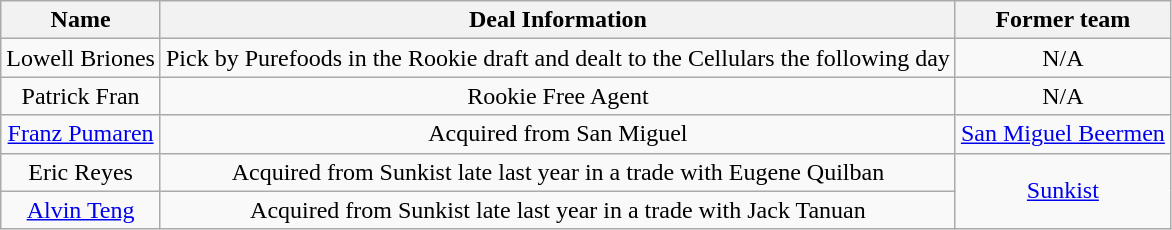<table class="wikitable sortable sortable">
<tr>
<th>Name</th>
<th>Deal Information</th>
<th>Former team</th>
</tr>
<tr style="text-align: center">
<td>Lowell Briones</td>
<td>Pick by Purefoods in the Rookie draft and dealt to the Cellulars the following day</td>
<td>N/A</td>
</tr>
<tr style="text-align: center">
<td>Patrick Fran</td>
<td>Rookie Free Agent</td>
<td>N/A</td>
</tr>
<tr style="text-align: center">
<td><a href='#'>Franz Pumaren</a></td>
<td>Acquired from San Miguel</td>
<td><a href='#'>San Miguel Beermen</a></td>
</tr>
<tr style="text-align: center">
<td>Eric Reyes</td>
<td>Acquired from Sunkist late last year in a trade with Eugene Quilban</td>
<td rowspan="2"><a href='#'>Sunkist</a></td>
</tr>
<tr style="text-align: center">
<td><a href='#'>Alvin Teng</a></td>
<td>Acquired from Sunkist late last year in a trade with Jack Tanuan</td>
</tr>
</table>
